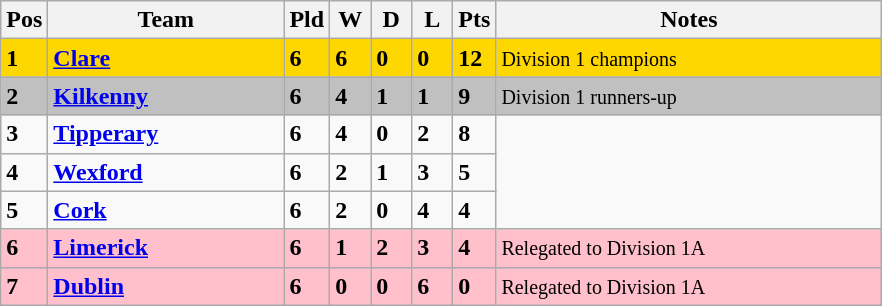<table class="wikitable" style="text-align: centre;">
<tr>
<th width=20>Pos</th>
<th width=150>Team</th>
<th width=20>Pld</th>
<th width=20>W</th>
<th width=20>D</th>
<th width=20>L</th>
<th width=20>Pts</th>
<th width=250>Notes</th>
</tr>
<tr style="background:gold;">
<td><strong>1</strong></td>
<td align=left><strong> <a href='#'>Clare</a> </strong></td>
<td><strong>6</strong></td>
<td><strong>6</strong></td>
<td><strong>0</strong></td>
<td><strong>0</strong></td>
<td><strong>12</strong></td>
<td><small> Division 1 champions</small></td>
</tr>
<tr style="background:silver;">
<td><strong>2</strong></td>
<td align=left><strong> <a href='#'>Kilkenny</a> </strong></td>
<td><strong>6</strong></td>
<td><strong>4</strong></td>
<td><strong>1</strong></td>
<td><strong>1</strong></td>
<td><strong>9</strong></td>
<td><small> Division 1 runners-up</small></td>
</tr>
<tr style>
<td><strong>3</strong></td>
<td align=left><strong> <a href='#'>Tipperary</a> </strong></td>
<td><strong>6</strong></td>
<td><strong>4</strong></td>
<td><strong>0</strong></td>
<td><strong>2</strong></td>
<td><strong>8</strong></td>
</tr>
<tr style>
<td><strong>4</strong></td>
<td align=left><strong> <a href='#'>Wexford</a> </strong></td>
<td><strong>6</strong></td>
<td><strong>2</strong></td>
<td><strong>1</strong></td>
<td><strong>3</strong></td>
<td><strong>5</strong></td>
</tr>
<tr style>
<td><strong>5</strong></td>
<td align=left><strong> <a href='#'>Cork</a> </strong></td>
<td><strong>6</strong></td>
<td><strong>2</strong></td>
<td><strong>0</strong></td>
<td><strong>4</strong></td>
<td><strong>4</strong></td>
</tr>
<tr style="background:#FFC0CB;">
<td><strong>6</strong></td>
<td align=left><strong> <a href='#'>Limerick</a> </strong></td>
<td><strong>6</strong></td>
<td><strong>1</strong></td>
<td><strong>2</strong></td>
<td><strong>3</strong></td>
<td><strong>4</strong></td>
<td><small> Relegated to Division 1A</small></td>
</tr>
<tr style="background:#FFC0CB;">
<td><strong>7</strong></td>
<td align=left><strong> <a href='#'>Dublin</a> </strong></td>
<td><strong>6</strong></td>
<td><strong>0</strong></td>
<td><strong>0</strong></td>
<td><strong>6</strong></td>
<td><strong>0</strong></td>
<td><small> Relegated to Division 1A</small></td>
</tr>
</table>
